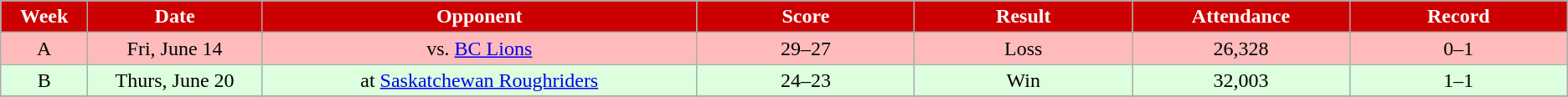<table class="wikitable sortable">
<tr>
<th style="background:#cc0000;color:#FFFFFF;"  width="4%">Week</th>
<th style="background:#cc0000;color:#FFFFFF;"  width="8%">Date</th>
<th style="background:#cc0000;color:#FFFFFF;"  width="20%">Opponent</th>
<th style="background:#cc0000;color:#FFFFFF;"  width="10%">Score</th>
<th style="background:#cc0000;color:#FFFFFF;"  width="10%">Result</th>
<th style="background:#cc0000;color:#FFFFFF;"  width="10%">Attendance</th>
<th style="background:#cc0000;color:#FFFFFF;"  width="10%">Record</th>
</tr>
<tr align="center" bgcolor="#ffbbbb">
<td>A</td>
<td>Fri, June 14</td>
<td>vs. <a href='#'>BC Lions</a></td>
<td>29–27</td>
<td>Loss</td>
<td>26,328</td>
<td>0–1</td>
</tr>
<tr align="center" bgcolor="#ddffdd">
<td>B</td>
<td>Thurs, June 20</td>
<td>at <a href='#'>Saskatchewan Roughriders</a></td>
<td>24–23</td>
<td>Win</td>
<td>32,003</td>
<td>1–1</td>
</tr>
<tr>
</tr>
</table>
